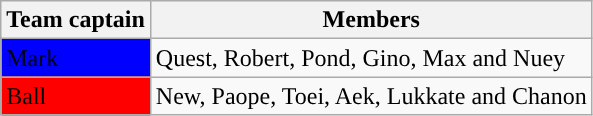<table class="wikitable">
<tr>
<th>Team captain</th>
<th>Members</th>
</tr>
<tr>
<td style="background:#0000FF"><span>Mark</span></td>
<td>Quest, Robert, Pond, Gino, Max and Nuey</td>
</tr>
<tr>
<td style="background:red"><span>Ball</span></td>
<td>New, Paope, Toei, Aek, Lukkate and Chanon</td>
</tr>
</table>
